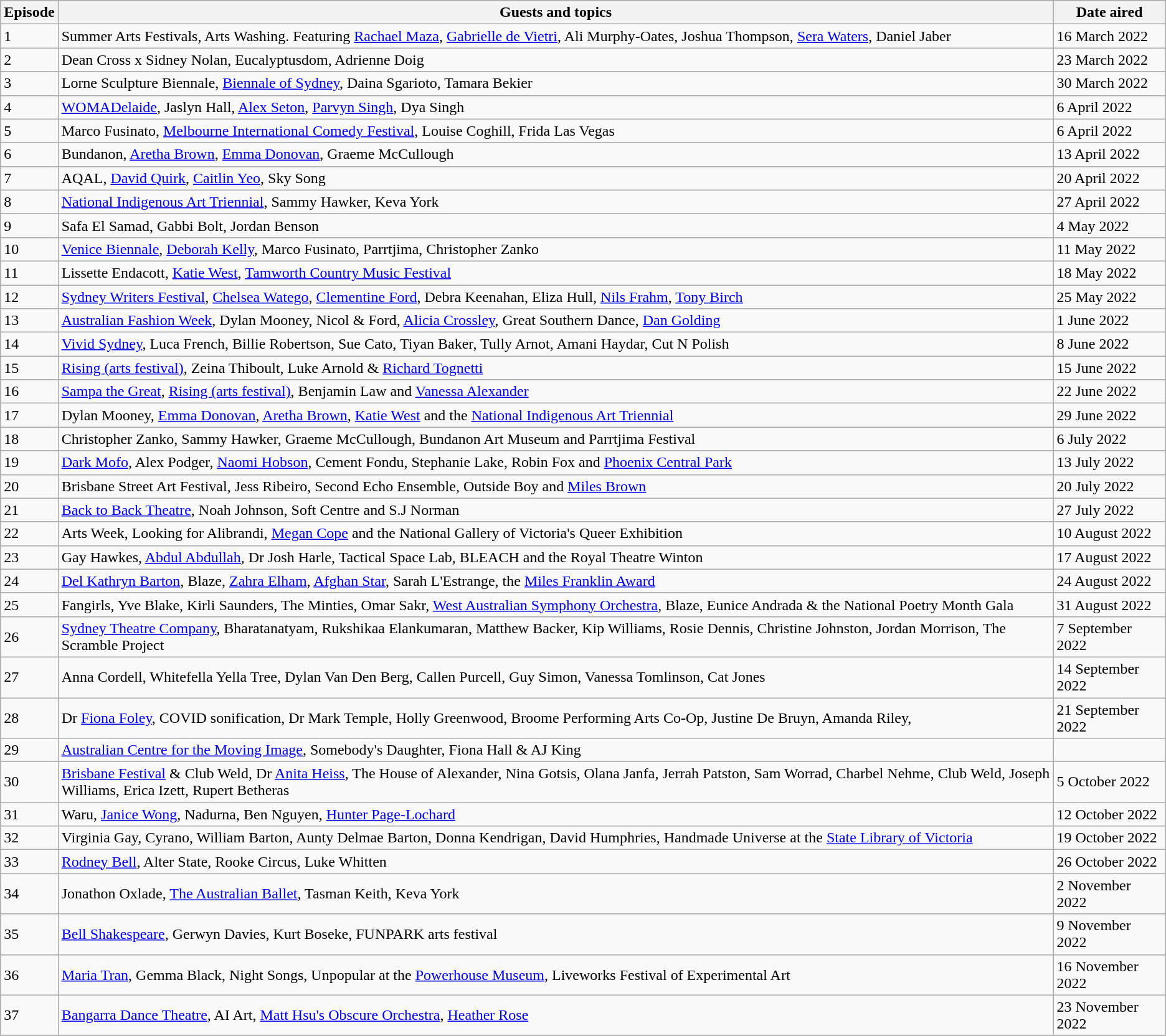<table class="wikitable sortable">
<tr>
<th>Episode</th>
<th>Guests and topics</th>
<th>Date aired</th>
</tr>
<tr>
<td>1</td>
<td>Summer Arts Festivals, Arts Washing. Featuring <a href='#'>Rachael Maza</a>, <a href='#'>Gabrielle de Vietri</a>, Ali Murphy-Oates, Joshua Thompson, <a href='#'>Sera Waters</a>, Daniel Jaber</td>
<td>16 March 2022</td>
</tr>
<tr>
<td>2</td>
<td>Dean Cross x Sidney Nolan, Eucalyptusdom, Adrienne Doig</td>
<td>23 March 2022</td>
</tr>
<tr>
<td>3</td>
<td>Lorne Sculpture Biennale, <a href='#'>Biennale of Sydney</a>, Daina Sgarioto, Tamara Bekier</td>
<td>30 March 2022</td>
</tr>
<tr>
<td>4</td>
<td><a href='#'>WOMADelaide</a>, Jaslyn Hall, <a href='#'>Alex Seton</a>, <a href='#'>Parvyn Singh</a>, Dya Singh</td>
<td>6 April 2022</td>
</tr>
<tr>
<td>5</td>
<td>Marco Fusinato, <a href='#'>Melbourne International Comedy Festival</a>, Louise Coghill, Frida Las Vegas</td>
<td>6 April 2022</td>
</tr>
<tr>
<td>6</td>
<td>Bundanon, <a href='#'>Aretha Brown</a>, <a href='#'>Emma Donovan</a>, Graeme McCullough</td>
<td>13 April 2022</td>
</tr>
<tr>
<td>7</td>
<td>AQAL, <a href='#'>David Quirk</a>, <a href='#'>Caitlin Yeo</a>, Sky Song</td>
<td>20 April 2022</td>
</tr>
<tr>
<td>8</td>
<td><a href='#'>National Indigenous Art Triennial</a>, Sammy Hawker, Keva York</td>
<td>27 April 2022</td>
</tr>
<tr>
<td>9</td>
<td>Safa El Samad, Gabbi Bolt, Jordan Benson</td>
<td>4 May 2022</td>
</tr>
<tr>
<td>10</td>
<td><a href='#'>Venice Biennale</a>, <a href='#'>Deborah Kelly</a>, Marco Fusinato, Parrtjima, Christopher Zanko</td>
<td>11 May 2022</td>
</tr>
<tr>
<td>11</td>
<td>Lissette Endacott, <a href='#'>Katie West</a>, <a href='#'>Tamworth Country Music Festival</a></td>
<td>18 May 2022</td>
</tr>
<tr>
<td>12</td>
<td><a href='#'>Sydney Writers Festival</a>, <a href='#'>Chelsea Watego</a>, <a href='#'>Clementine Ford</a>, Debra Keenahan, Eliza Hull, <a href='#'>Nils Frahm</a>, <a href='#'>Tony Birch</a></td>
<td>25 May 2022</td>
</tr>
<tr>
<td>13</td>
<td><a href='#'>Australian Fashion Week</a>, Dylan Mooney, Nicol & Ford, <a href='#'>Alicia Crossley</a>, Great Southern Dance, <a href='#'>Dan Golding</a></td>
<td>1 June 2022</td>
</tr>
<tr>
<td>14</td>
<td><a href='#'>Vivid Sydney</a>, Luca French, Billie Robertson, Sue Cato, Tiyan Baker, Tully Arnot, Amani Haydar, Cut N Polish</td>
<td>8 June 2022</td>
</tr>
<tr>
<td>15</td>
<td><a href='#'>Rising (arts festival)</a>, Zeina Thiboult, Luke Arnold & <a href='#'>Richard Tognetti</a></td>
<td>15 June 2022</td>
</tr>
<tr>
<td>16</td>
<td><a href='#'>Sampa the Great</a>, <a href='#'>Rising (arts festival)</a>, Benjamin Law and <a href='#'>Vanessa Alexander</a></td>
<td>22 June 2022</td>
</tr>
<tr>
<td>17</td>
<td>Dylan Mooney, <a href='#'>Emma Donovan</a>, <a href='#'>Aretha Brown</a>, <a href='#'>Katie West</a> and the <a href='#'>National Indigenous Art Triennial</a></td>
<td>29 June 2022</td>
</tr>
<tr>
<td>18</td>
<td>Christopher Zanko, Sammy Hawker, Graeme McCullough, Bundanon Art Museum and Parrtjima Festival</td>
<td>6 July 2022</td>
</tr>
<tr>
<td>19</td>
<td><a href='#'>Dark Mofo</a>, Alex Podger, <a href='#'>Naomi Hobson</a>, Cement Fondu, Stephanie Lake, Robin Fox and <a href='#'>Phoenix Central Park</a></td>
<td>13 July 2022</td>
</tr>
<tr>
<td>20</td>
<td>Brisbane Street Art Festival, Jess Ribeiro, Second Echo Ensemble, Outside Boy and <a href='#'>Miles Brown</a></td>
<td>20 July 2022</td>
</tr>
<tr>
<td>21</td>
<td><a href='#'>Back to Back Theatre</a>, Noah Johnson, Soft Centre and S.J Norman</td>
<td>27 July 2022</td>
</tr>
<tr>
<td>22</td>
<td>Arts Week, Looking for Alibrandi, <a href='#'>Megan Cope</a> and the National Gallery of Victoria's Queer Exhibition</td>
<td>10 August 2022</td>
</tr>
<tr>
<td>23</td>
<td>Gay Hawkes, <a href='#'>Abdul Abdullah</a>, Dr Josh Harle, Tactical Space Lab, BLEACH and the Royal Theatre Winton</td>
<td>17 August 2022</td>
</tr>
<tr>
<td>24</td>
<td><a href='#'>Del Kathryn Barton</a>, Blaze, <a href='#'>Zahra Elham</a>, <a href='#'>Afghan Star</a>, Sarah L'Estrange, the <a href='#'>Miles Franklin Award</a></td>
<td>24 August 2022</td>
</tr>
<tr>
<td>25</td>
<td>Fangirls, Yve Blake, Kirli Saunders, The Minties, Omar Sakr, <a href='#'>West Australian Symphony Orchestra</a>, Blaze, Eunice Andrada & the National Poetry Month Gala</td>
<td>31 August 2022</td>
</tr>
<tr>
<td>26</td>
<td><a href='#'>Sydney Theatre Company</a>, Bharatanatyam, Rukshikaa Elankumaran, Matthew Backer, Kip Williams, Rosie Dennis, Christine Johnston, Jordan Morrison, The Scramble Project</td>
<td>7 September 2022</td>
</tr>
<tr>
<td>27</td>
<td>Anna Cordell, Whitefella Yella Tree, Dylan Van Den Berg, Callen Purcell, Guy Simon, Vanessa Tomlinson, Cat Jones</td>
<td>14 September 2022</td>
</tr>
<tr>
<td>28</td>
<td>Dr <a href='#'>Fiona Foley</a>, COVID sonification, Dr Mark Temple, Holly Greenwood, Broome Performing Arts Co-Op, Justine De Bruyn, Amanda Riley,</td>
<td>21 September 2022</td>
</tr>
<tr>
<td>29</td>
<td><a href='#'>Australian Centre for the Moving Image</a>, Somebody's Daughter, Fiona Hall & AJ King</td>
<td></td>
</tr>
<tr>
<td>30</td>
<td><a href='#'>Brisbane Festival</a> & Club Weld, Dr <a href='#'>Anita Heiss</a>, The House of Alexander, Nina Gotsis, Olana Janfa, Jerrah Patston, Sam Worrad, Charbel Nehme, Club Weld, Joseph Williams, Erica Izett, Rupert Betheras</td>
<td>5 October 2022</td>
</tr>
<tr>
<td>31</td>
<td>Waru, <a href='#'>Janice Wong</a>, Nadurna, Ben Nguyen, <a href='#'>Hunter Page-Lochard</a></td>
<td>12 October 2022</td>
</tr>
<tr>
<td>32</td>
<td>Virginia Gay, Cyrano, William Barton, Aunty Delmae Barton, Donna Kendrigan, David Humphries, Handmade Universe at the <a href='#'>State Library of Victoria</a></td>
<td>19 October 2022</td>
</tr>
<tr>
<td>33</td>
<td><a href='#'>Rodney Bell</a>, Alter State, Rooke Circus, Luke Whitten</td>
<td>26 October 2022</td>
</tr>
<tr>
<td>34</td>
<td>Jonathon Oxlade, <a href='#'>The Australian Ballet</a>, Tasman Keith, Keva York</td>
<td>2 November 2022</td>
</tr>
<tr>
<td>35</td>
<td><a href='#'>Bell Shakespeare</a>, Gerwyn Davies, Kurt Boseke, FUNPARK arts festival</td>
<td>9 November 2022</td>
</tr>
<tr>
<td>36</td>
<td><a href='#'>Maria Tran</a>, Gemma Black, Night Songs, Unpopular at the <a href='#'>Powerhouse Museum</a>, Liveworks Festival of Experimental Art</td>
<td>16 November 2022</td>
</tr>
<tr>
<td>37</td>
<td><a href='#'>Bangarra Dance Theatre</a>, AI Art, <a href='#'>Matt Hsu's Obscure Orchestra</a>, <a href='#'>Heather Rose</a></td>
<td>23 November 2022</td>
</tr>
<tr>
</tr>
</table>
